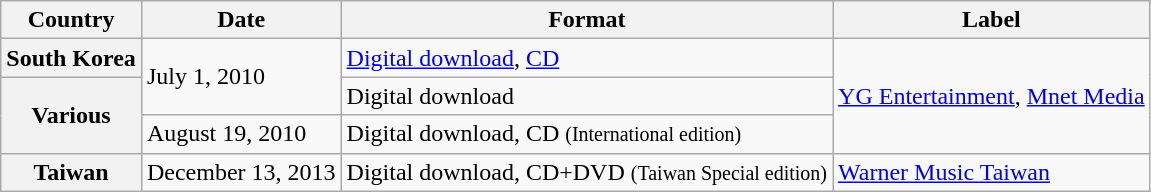<table class="wikitable plainrowheaders">
<tr>
<th scope="col">Country</th>
<th>Date</th>
<th>Format</th>
<th>Label</th>
</tr>
<tr>
<th scope="row">South Korea</th>
<td rowspan="2">July 1, 2010</td>
<td><a href='#'>Digital download</a>, <a href='#'>CD</a></td>
<td rowspan="3"><a href='#'>YG Entertainment</a>, <a href='#'>Mnet Media</a></td>
</tr>
<tr>
<th scope="row" rowspan="2">Various</th>
<td>Digital download</td>
</tr>
<tr>
<td>August 19, 2010</td>
<td>Digital download, CD <small>(International edition)</small></td>
</tr>
<tr>
<th scope="row">Taiwan</th>
<td>December 13, 2013</td>
<td>Digital download, CD+DVD <small>(Taiwan Special edition)</small></td>
<td><a href='#'>Warner Music Taiwan</a></td>
</tr>
</table>
